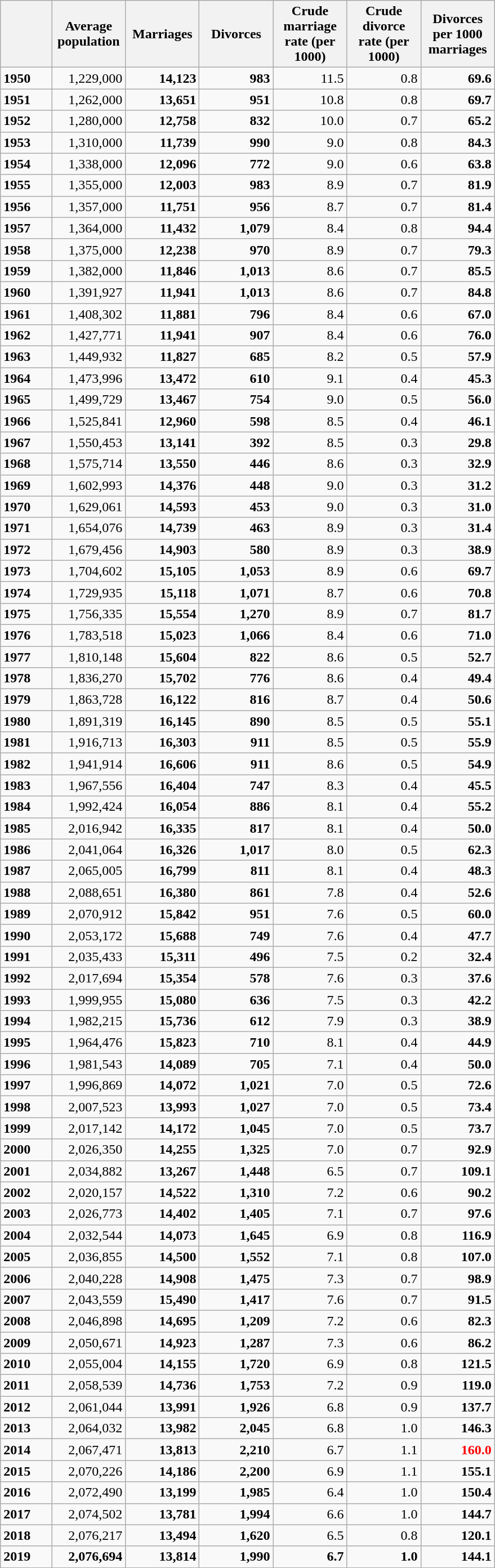<table class="wikitable collapsible collapsed">
<tr>
<th style="width:40pt;"></th>
<th style="width:60pt;">Average population</th>
<th style="width:60pt;">Marriages</th>
<th style="width:60pt;">Divorces</th>
<th style="width:60pt;">Crude marriage rate (per 1000)</th>
<th style="width:60pt;">Crude divorce rate (per 1000)</th>
<th style="width:60pt;">Divorces per 1000 marriages</th>
</tr>
<tr>
<td><strong>1950</strong></td>
<td style="text-align:right;">1,229,000</td>
<td style="text-align:right;"><strong>14,123</strong></td>
<td style="text-align:right;"><strong>983</strong></td>
<td style="text-align:right;">11.5</td>
<td style="text-align:right;">0.8</td>
<td style="text-align:right;"><strong>69.6</strong></td>
</tr>
<tr>
<td><strong>1951</strong></td>
<td style="text-align:right;">1,262,000</td>
<td style="text-align:right;"><strong>13,651</strong></td>
<td style="text-align:right;"><strong>951</strong></td>
<td style="text-align:right;">10.8</td>
<td style="text-align:right;">0.8</td>
<td style="text-align:right;"><strong>69.7</strong></td>
</tr>
<tr>
<td><strong>1952</strong></td>
<td style="text-align:right;">1,280,000</td>
<td style="text-align:right;"><strong>12,758</strong></td>
<td style="text-align:right;"><strong>832</strong></td>
<td style="text-align:right;">10.0</td>
<td style="text-align:right;">0.7</td>
<td style="text-align:right;"><strong>65.2</strong></td>
</tr>
<tr>
<td><strong>1953</strong></td>
<td style="text-align:right;">1,310,000</td>
<td style="text-align:right;"><strong>11,739</strong></td>
<td style="text-align:right;"><strong>990</strong></td>
<td style="text-align:right;">9.0</td>
<td style="text-align:right;">0.8</td>
<td style="text-align:right;"><strong>84.3</strong></td>
</tr>
<tr>
<td><strong>1954</strong></td>
<td style="text-align:right;">1,338,000</td>
<td style="text-align:right;"><strong>12,096</strong></td>
<td style="text-align:right;"><strong>772</strong></td>
<td style="text-align:right;">9.0</td>
<td style="text-align:right;">0.6</td>
<td style="text-align:right;"><strong>63.8</strong></td>
</tr>
<tr>
<td><strong>1955</strong></td>
<td style="text-align:right;">1,355,000</td>
<td style="text-align:right;"><strong>12,003</strong></td>
<td style="text-align:right;"><strong>983</strong></td>
<td style="text-align:right;">8.9</td>
<td style="text-align:right;">0.7</td>
<td style="text-align:right;"><strong>81.9</strong></td>
</tr>
<tr>
<td><strong>1956</strong></td>
<td style="text-align:right;">1,357,000</td>
<td style="text-align:right;"><strong>11,751</strong></td>
<td style="text-align:right;"><strong>956</strong></td>
<td style="text-align:right;">8.7</td>
<td style="text-align:right;">0.7</td>
<td style="text-align:right;"><strong>81.4</strong></td>
</tr>
<tr>
<td><strong>1957</strong></td>
<td style="text-align:right;">1,364,000</td>
<td style="text-align:right;"><strong>11,432</strong></td>
<td style="text-align:right;"><strong>1,079</strong></td>
<td style="text-align:right;">8.4</td>
<td style="text-align:right;">0.8</td>
<td style="text-align:right;"><strong>94.4</strong></td>
</tr>
<tr>
<td><strong>1958</strong></td>
<td style="text-align:right;">1,375,000</td>
<td style="text-align:right;"><strong>12,238</strong></td>
<td style="text-align:right;"><strong>970</strong></td>
<td style="text-align:right;">8.9</td>
<td style="text-align:right;">0.7</td>
<td style="text-align:right;"><strong>79.3</strong></td>
</tr>
<tr>
<td><strong>1959</strong></td>
<td style="text-align:right;">1,382,000</td>
<td style="text-align:right;"><strong>11,846</strong></td>
<td style="text-align:right;"><strong>1,013</strong></td>
<td style="text-align:right;">8.6</td>
<td style="text-align:right;">0.7</td>
<td style="text-align:right;"><strong>85.5</strong></td>
</tr>
<tr>
<td><strong>1960</strong></td>
<td style="text-align:right;">1,391,927</td>
<td style="text-align:right;"><strong>11,941</strong></td>
<td style="text-align:right;"><strong>1,013</strong></td>
<td style="text-align:right;">8.6</td>
<td style="text-align:right;">0.7</td>
<td style="text-align:right;"><strong>84.8</strong></td>
</tr>
<tr>
<td><strong>1961</strong></td>
<td style="text-align:right;">1,408,302</td>
<td style="text-align:right;"><strong>11,881</strong></td>
<td style="text-align:right;"><strong>796</strong></td>
<td style="text-align:right;">8.4</td>
<td style="text-align:right;">0.6</td>
<td style="text-align:right;"><strong>67.0</strong></td>
</tr>
<tr>
<td><strong>1962</strong></td>
<td style="text-align:right;">1,427,771</td>
<td style="text-align:right;"><strong>11,941</strong></td>
<td style="text-align:right;"><strong>907</strong></td>
<td style="text-align:right;">8.4</td>
<td style="text-align:right;">0.6</td>
<td style="text-align:right;"><strong>76.0</strong></td>
</tr>
<tr>
<td><strong>1963</strong></td>
<td style="text-align:right;">1,449,932</td>
<td style="text-align:right;"><strong>11,827</strong></td>
<td style="text-align:right;"><strong>685</strong></td>
<td style="text-align:right;">8.2</td>
<td style="text-align:right;">0.5</td>
<td style="text-align:right;"><strong>57.9</strong></td>
</tr>
<tr>
<td><strong>1964</strong></td>
<td style="text-align:right;">1,473,996</td>
<td style="text-align:right;"><strong>13,472</strong></td>
<td style="text-align:right;"><strong>610</strong></td>
<td style="text-align:right;">9.1</td>
<td style="text-align:right;">0.4</td>
<td style="text-align:right;"><strong>45.3</strong></td>
</tr>
<tr>
<td><strong>1965</strong></td>
<td style="text-align:right;">1,499,729</td>
<td style="text-align:right;"><strong>13,467</strong></td>
<td style="text-align:right;"><strong>754</strong></td>
<td style="text-align:right;">9.0</td>
<td style="text-align:right;">0.5</td>
<td style="text-align:right;"><strong>56.0</strong></td>
</tr>
<tr>
<td><strong>1966</strong></td>
<td style="text-align:right;">1,525,841</td>
<td style="text-align:right;"><strong>12,960</strong></td>
<td style="text-align:right;"><strong>598</strong></td>
<td style="text-align:right;">8.5</td>
<td style="text-align:right;">0.4</td>
<td style="text-align:right;"><strong>46.1</strong></td>
</tr>
<tr>
<td><strong>1967</strong></td>
<td style="text-align:right;">1,550,453</td>
<td style="text-align:right;"><strong>13,141</strong></td>
<td style="text-align:right;"><strong>392</strong></td>
<td style="text-align:right;">8.5</td>
<td style="text-align:right;">0.3</td>
<td style="text-align:right;"><strong>29.8</strong></td>
</tr>
<tr>
<td><strong>1968</strong></td>
<td style="text-align:right;">1,575,714</td>
<td style="text-align:right;"><strong>13,550</strong></td>
<td style="text-align:right;"><strong>446</strong></td>
<td style="text-align:right;">8.6</td>
<td style="text-align:right;">0.3</td>
<td style="text-align:right;"><strong>32.9</strong></td>
</tr>
<tr>
<td><strong>1969</strong></td>
<td style="text-align:right;">1,602,993</td>
<td style="text-align:right;"><strong>14,376</strong></td>
<td style="text-align:right;"><strong>448</strong></td>
<td style="text-align:right;">9.0</td>
<td style="text-align:right;">0.3</td>
<td style="text-align:right;"><strong>31.2</strong></td>
</tr>
<tr>
<td><strong>1970</strong></td>
<td style="text-align:right;">1,629,061</td>
<td style="text-align:right;"><strong>14,593</strong></td>
<td style="text-align:right;"><strong>453</strong></td>
<td style="text-align:right;">9.0</td>
<td style="text-align:right;">0.3</td>
<td style="text-align:right;"><strong>31.0</strong></td>
</tr>
<tr>
<td><strong>1971</strong></td>
<td style="text-align:right;">1,654,076</td>
<td style="text-align:right;"><strong>14,739</strong></td>
<td style="text-align:right;"><strong>463</strong></td>
<td style="text-align:right;">8.9</td>
<td style="text-align:right;">0.3</td>
<td style="text-align:right;"><strong>31.4</strong></td>
</tr>
<tr>
<td><strong>1972</strong></td>
<td style="text-align:right;">1,679,456</td>
<td style="text-align:right;"><strong>14,903</strong></td>
<td style="text-align:right;"><strong>580</strong></td>
<td style="text-align:right;">8.9</td>
<td style="text-align:right;">0.3</td>
<td style="text-align:right;"><strong>38.9</strong></td>
</tr>
<tr>
<td><strong>1973</strong></td>
<td style="text-align:right;">1,704,602</td>
<td style="text-align:right;"><strong>15,105</strong></td>
<td style="text-align:right;"><strong>1,053</strong></td>
<td style="text-align:right;">8.9</td>
<td style="text-align:right;">0.6</td>
<td style="text-align:right;"><strong>69.7</strong></td>
</tr>
<tr>
<td><strong>1974</strong></td>
<td style="text-align:right;">1,729,935</td>
<td style="text-align:right;"><strong>15,118</strong></td>
<td style="text-align:right;"><strong>1,071</strong></td>
<td style="text-align:right;">8.7</td>
<td style="text-align:right;">0.6</td>
<td style="text-align:right;"><strong>70.8</strong></td>
</tr>
<tr>
<td><strong>1975</strong></td>
<td style="text-align:right;">1,756,335</td>
<td style="text-align:right;"><strong>15,554</strong></td>
<td style="text-align:right;"><strong>1,270</strong></td>
<td style="text-align:right;">8.9</td>
<td style="text-align:right;">0.7</td>
<td style="text-align:right;"><strong>81.7</strong></td>
</tr>
<tr>
<td><strong>1976</strong></td>
<td style="text-align:right;">1,783,518</td>
<td style="text-align:right;"><strong>15,023</strong></td>
<td style="text-align:right;"><strong>1,066</strong></td>
<td style="text-align:right;">8.4</td>
<td style="text-align:right;">0.6</td>
<td style="text-align:right;"><strong>71.0</strong></td>
</tr>
<tr>
<td><strong>1977</strong></td>
<td style="text-align:right;">1,810,148</td>
<td style="text-align:right;"><strong>15,604</strong></td>
<td style="text-align:right;"><strong>822</strong></td>
<td style="text-align:right;">8.6</td>
<td style="text-align:right;">0.5</td>
<td style="text-align:right;"><strong>52.7</strong></td>
</tr>
<tr>
<td><strong>1978</strong></td>
<td style="text-align:right;">1,836,270</td>
<td style="text-align:right;"><strong>15,702</strong></td>
<td style="text-align:right;"><strong>776</strong></td>
<td style="text-align:right;">8.6</td>
<td style="text-align:right;">0.4</td>
<td style="text-align:right;"><strong>49.4</strong></td>
</tr>
<tr>
<td><strong>1979</strong></td>
<td style="text-align:right;">1,863,728</td>
<td style="text-align:right;"><strong>16,122</strong></td>
<td style="text-align:right;"><strong>816</strong></td>
<td style="text-align:right;">8.7</td>
<td style="text-align:right;">0.4</td>
<td style="text-align:right;"><strong>50.6</strong></td>
</tr>
<tr>
<td><strong>1980</strong></td>
<td style="text-align:right;">1,891,319</td>
<td style="text-align:right;"><strong>16,145</strong></td>
<td style="text-align:right;"><strong>890</strong></td>
<td style="text-align:right;">8.5</td>
<td style="text-align:right;">0.5</td>
<td style="text-align:right;"><strong>55.1</strong></td>
</tr>
<tr>
<td><strong>1981</strong></td>
<td style="text-align:right;">1,916,713</td>
<td style="text-align:right;"><strong>16,303</strong></td>
<td style="text-align:right;"><strong>911</strong></td>
<td style="text-align:right;">8.5</td>
<td style="text-align:right;">0.5</td>
<td style="text-align:right;"><strong>55.9</strong></td>
</tr>
<tr>
<td><strong>1982</strong></td>
<td style="text-align:right;">1,941,914</td>
<td style="text-align:right;"><strong>16,606</strong></td>
<td style="text-align:right;"><strong>911</strong></td>
<td style="text-align:right;">8.6</td>
<td style="text-align:right;">0.5</td>
<td style="text-align:right;"><strong>54.9</strong></td>
</tr>
<tr>
<td><strong>1983</strong></td>
<td style="text-align:right;">1,967,556</td>
<td style="text-align:right;"><strong>16,404</strong></td>
<td style="text-align:right;"><strong>747</strong></td>
<td style="text-align:right;">8.3</td>
<td style="text-align:right;">0.4</td>
<td style="text-align:right;"><strong>45.5</strong></td>
</tr>
<tr>
<td><strong>1984</strong></td>
<td style="text-align:right;">1,992,424</td>
<td style="text-align:right;"><strong>16,054</strong></td>
<td style="text-align:right;"><strong>886</strong></td>
<td style="text-align:right;">8.1</td>
<td style="text-align:right;">0.4</td>
<td style="text-align:right;"><strong>55.2</strong></td>
</tr>
<tr>
<td><strong>1985</strong></td>
<td style="text-align:right;">2,016,942</td>
<td style="text-align:right;"><strong>16,335</strong></td>
<td style="text-align:right;"><strong>817</strong></td>
<td style="text-align:right;">8.1</td>
<td style="text-align:right;">0.4</td>
<td style="text-align:right;"><strong>50.0</strong></td>
</tr>
<tr>
<td><strong>1986</strong></td>
<td style="text-align:right;">2,041,064</td>
<td style="text-align:right;"><strong>16,326</strong></td>
<td style="text-align:right;"><strong>1,017</strong></td>
<td style="text-align:right;">8.0</td>
<td style="text-align:right;">0.5</td>
<td style="text-align:right;"><strong>62.3</strong></td>
</tr>
<tr>
<td><strong>1987</strong></td>
<td style="text-align:right;">2,065,005</td>
<td style="text-align:right;"><strong>16,799</strong></td>
<td style="text-align:right;"><strong>811</strong></td>
<td style="text-align:right;">8.1</td>
<td style="text-align:right;">0.4</td>
<td style="text-align:right;"><strong>48.3</strong></td>
</tr>
<tr>
<td><strong>1988</strong></td>
<td style="text-align:right;">2,088,651</td>
<td style="text-align:right;"><strong>16,380</strong></td>
<td style="text-align:right;"><strong>861</strong></td>
<td style="text-align:right;">7.8</td>
<td style="text-align:right;">0.4</td>
<td style="text-align:right;"><strong>52.6</strong></td>
</tr>
<tr>
<td><strong>1989</strong></td>
<td style="text-align:right;">2,070,912</td>
<td style="text-align:right;"><strong>15,842</strong></td>
<td style="text-align:right;"><strong>951</strong></td>
<td style="text-align:right;">7.6</td>
<td style="text-align:right;">0.5</td>
<td style="text-align:right;"><strong>60.0</strong></td>
</tr>
<tr>
<td><strong>1990</strong></td>
<td style="text-align:right;">2,053,172</td>
<td style="text-align:right;"><strong>15,688</strong></td>
<td style="text-align:right;"><strong>749</strong></td>
<td style="text-align:right;">7.6</td>
<td style="text-align:right;">0.4</td>
<td style="text-align:right;"><strong>47.7</strong></td>
</tr>
<tr>
<td><strong>1991</strong></td>
<td style="text-align:right;">2,035,433</td>
<td style="text-align:right;"><strong>15,311</strong></td>
<td style="text-align:right;"><strong>496</strong></td>
<td style="text-align:right;">7.5</td>
<td style="text-align:right;">0.2</td>
<td style="text-align:right;"><strong>32.4</strong></td>
</tr>
<tr>
<td><strong>1992</strong></td>
<td style="text-align:right;">2,017,694</td>
<td style="text-align:right;"><strong>15,354</strong></td>
<td style="text-align:right;"><strong>578</strong></td>
<td style="text-align:right;">7.6</td>
<td style="text-align:right;">0.3</td>
<td style="text-align:right;"><strong>37.6</strong></td>
</tr>
<tr>
<td><strong>1993</strong></td>
<td style="text-align:right;">1,999,955</td>
<td style="text-align:right;"><strong>15,080</strong></td>
<td style="text-align:right;"><strong>636</strong></td>
<td style="text-align:right;">7.5</td>
<td style="text-align:right;">0.3</td>
<td style="text-align:right;"><strong>42.2</strong></td>
</tr>
<tr>
<td><strong>1994</strong></td>
<td style="text-align:right;">1,982,215</td>
<td style="text-align:right;"><strong>15,736</strong></td>
<td style="text-align:right;"><strong>612</strong></td>
<td style="text-align:right;">7.9</td>
<td style="text-align:right;">0.3</td>
<td style="text-align:right;"><strong>38.9</strong></td>
</tr>
<tr>
<td><strong>1995</strong></td>
<td style="text-align:right;">1,964,476</td>
<td style="text-align:right;"><strong>15,823</strong></td>
<td style="text-align:right;"><strong>710</strong></td>
<td style="text-align:right;">8.1</td>
<td style="text-align:right;">0.4</td>
<td style="text-align:right;"><strong>44.9</strong></td>
</tr>
<tr>
<td><strong>1996</strong></td>
<td style="text-align:right;">1,981,543</td>
<td style="text-align:right;"><strong>14,089</strong></td>
<td style="text-align:right;"><strong>705</strong></td>
<td style="text-align:right;">7.1</td>
<td style="text-align:right;">0.4</td>
<td style="text-align:right;"><strong>50.0</strong></td>
</tr>
<tr>
<td><strong>1997</strong></td>
<td style="text-align:right;">1,996,869</td>
<td style="text-align:right;"><strong>14,072</strong></td>
<td style="text-align:right;"><strong>1,021</strong></td>
<td style="text-align:right;">7.0</td>
<td style="text-align:right;">0.5</td>
<td style="text-align:right;"><strong>72.6</strong></td>
</tr>
<tr>
<td><strong>1998</strong></td>
<td style="text-align:right;">2,007,523</td>
<td style="text-align:right;"><strong>13,993</strong></td>
<td style="text-align:right;"><strong>1,027</strong></td>
<td style="text-align:right;">7.0</td>
<td style="text-align:right;">0.5</td>
<td style="text-align:right;"><strong>73.4</strong></td>
</tr>
<tr>
<td><strong>1999</strong></td>
<td style="text-align:right;">2,017,142</td>
<td style="text-align:right;"><strong>14,172</strong></td>
<td style="text-align:right;"><strong>1,045</strong></td>
<td style="text-align:right;">7.0</td>
<td style="text-align:right;">0.5</td>
<td style="text-align:right;"><strong>73.7</strong></td>
</tr>
<tr>
<td><strong>2000</strong></td>
<td style="text-align:right;">2,026,350</td>
<td style="text-align:right;"><strong>14,255</strong></td>
<td style="text-align:right;"><strong>1,325</strong></td>
<td style="text-align:right;">7.0</td>
<td style="text-align:right;">0.7</td>
<td style="text-align:right;"><strong>92.9</strong></td>
</tr>
<tr>
<td><strong>2001</strong></td>
<td style="text-align:right;">2,034,882</td>
<td style="text-align:right;"><strong>13,267</strong></td>
<td style="text-align:right;"><strong>1,448</strong></td>
<td style="text-align:right;">6.5</td>
<td style="text-align:right;">0.7</td>
<td style="text-align:right;"><strong>109.1</strong></td>
</tr>
<tr>
<td><strong>2002</strong></td>
<td style="text-align:right;">2,020,157</td>
<td style="text-align:right;"><strong>14,522</strong></td>
<td style="text-align:right;"><strong>1,310</strong></td>
<td style="text-align:right;">7.2</td>
<td style="text-align:right;">0.6</td>
<td style="text-align:right;"><strong>90.2</strong></td>
</tr>
<tr>
<td><strong>2003</strong></td>
<td style="text-align:right;">2,026,773</td>
<td style="text-align:right;"><strong>14,402</strong></td>
<td style="text-align:right;"><strong>1,405</strong></td>
<td style="text-align:right;">7.1</td>
<td style="text-align:right;">0.7</td>
<td style="text-align:right;"><strong>97.6</strong></td>
</tr>
<tr>
<td><strong>2004</strong></td>
<td style="text-align:right;">2,032,544</td>
<td style="text-align:right;"><strong>14,073</strong></td>
<td style="text-align:right;"><strong>1,645</strong></td>
<td style="text-align:right;">6.9</td>
<td style="text-align:right;">0.8</td>
<td style="text-align:right;"><strong>116.9</strong></td>
</tr>
<tr>
<td><strong>2005</strong></td>
<td style="text-align:right;">2,036,855</td>
<td style="text-align:right;"><strong>14,500</strong></td>
<td style="text-align:right;"><strong>1,552</strong></td>
<td style="text-align:right;">7.1</td>
<td style="text-align:right;">0.8</td>
<td style="text-align:right;"><strong>107.0</strong></td>
</tr>
<tr>
<td><strong>2006</strong></td>
<td style="text-align:right;">2,040,228</td>
<td style="text-align:right;"><strong>14,908</strong></td>
<td style="text-align:right;"><strong>1,475</strong></td>
<td style="text-align:right;">7.3</td>
<td style="text-align:right;">0.7</td>
<td style="text-align:right;"><strong>98.9</strong></td>
</tr>
<tr>
<td><strong>2007</strong></td>
<td style="text-align:right;">2,043,559</td>
<td style="text-align:right;"><strong>15,490</strong></td>
<td style="text-align:right;"><strong>1,417</strong></td>
<td style="text-align:right;">7.6</td>
<td style="text-align:right;">0.7</td>
<td style="text-align:right;"><strong>91.5</strong></td>
</tr>
<tr>
<td><strong>2008</strong></td>
<td style="text-align:right;">2,046,898</td>
<td style="text-align:right;"><strong>14,695</strong></td>
<td style="text-align:right;"><strong>1,209</strong></td>
<td style="text-align:right;">7.2</td>
<td style="text-align:right;">0.6</td>
<td style="text-align:right;"><strong>82.3</strong></td>
</tr>
<tr>
<td><strong>2009</strong></td>
<td style="text-align:right;">2,050,671</td>
<td style="text-align:right;"><strong>14,923</strong></td>
<td style="text-align:right;"><strong>1,287</strong></td>
<td style="text-align:right;">7.3</td>
<td style="text-align:right;">0.6</td>
<td style="text-align:right;"><strong>86.2</strong></td>
</tr>
<tr>
<td><strong>2010</strong></td>
<td style="text-align:right;">2,055,004</td>
<td style="text-align:right;"><strong>14,155</strong></td>
<td style="text-align:right;"><strong>1,720</strong></td>
<td style="text-align:right;">6.9</td>
<td style="text-align:right;">0.8</td>
<td style="text-align:right;"><strong>121.5</strong></td>
</tr>
<tr>
<td><strong>2011</strong></td>
<td style="text-align:right;">2,058,539</td>
<td style="text-align:right;"><strong>14,736</strong></td>
<td style="text-align:right;"><strong>1,753</strong></td>
<td style="text-align:right;">7.2</td>
<td style="text-align:right;">0.9</td>
<td style="text-align:right;"><strong>119.0</strong></td>
</tr>
<tr>
<td><strong>2012</strong></td>
<td style="text-align:right;">2,061,044</td>
<td style="text-align:right;"><strong>13,991</strong></td>
<td style="text-align:right;"><strong>1,926</strong></td>
<td style="text-align:right;">6.8</td>
<td style="text-align:right;">0.9</td>
<td style="text-align:right;"><strong>137.7</strong></td>
</tr>
<tr>
<td><strong>2013</strong></td>
<td style="text-align:right;">2,064,032</td>
<td style="text-align:right;"><strong>13,982</strong></td>
<td style="text-align:right;"><strong>2,045</strong></td>
<td style="text-align:right;">6.8</td>
<td style="text-align:right;">1.0</td>
<td style="text-align:right;"><strong>146.3</strong></td>
</tr>
<tr>
<td><strong>2014</strong></td>
<td style="text-align:right;">2,067,471</td>
<td style="text-align:right;"><strong>13,813</strong></td>
<td style="text-align:right;"><strong>2,210</strong></td>
<td style="text-align:right;">6.7</td>
<td style="text-align:right;">1.1</td>
<td style="text-align:right; color:red;"><strong>160.0</strong></td>
</tr>
<tr>
<td><strong>2015</strong></td>
<td style="text-align:right;">2,070,226</td>
<td style="text-align:right;"><strong>14,186</strong></td>
<td style="text-align:right;"><strong>2,200</strong></td>
<td style="text-align:right;">6.9</td>
<td style="text-align:right;">1.1</td>
<td style="text-align:right;"><strong>155.1</strong></td>
</tr>
<tr>
<td><strong>2016</strong></td>
<td style="text-align:right;">2,072,490</td>
<td style="text-align:right;"><strong>13,199</strong></td>
<td style="text-align:right;"><strong>1,985</strong></td>
<td style="text-align:right;">6.4</td>
<td style="text-align:right;">1.0</td>
<td style="text-align:right;"><strong>150.4</strong></td>
</tr>
<tr>
<td><strong>2017</strong></td>
<td style="text-align:right;">2,074,502</td>
<td style="text-align:right;"><strong>13,781</strong></td>
<td style="text-align:right;"><strong>1,994</strong></td>
<td style="text-align:right;">6.6</td>
<td style="text-align:right;">1.0</td>
<td style="text-align:right;"><strong>144.7</strong></td>
</tr>
<tr>
<td><strong>2018 </strong></td>
<td style="text-align:right;">2,076,217</td>
<td style="text-align:right;"><strong>13,494</strong></td>
<td style="text-align:right;"><strong>1,620</strong></td>
<td style="text-align:right;">6.5</td>
<td style="text-align:right;">0.8</td>
<td style="text-align:right;"><strong>120.1</strong></td>
</tr>
<tr>
<td><strong>2019</strong></td>
<td style="text-align:right;"><strong>2,076,694</strong></td>
<td style="text-align:right;"><strong>13,814</strong></td>
<td style="text-align:right;"><strong>1,990</strong></td>
<td style="text-align:right;"><strong>6.7</strong></td>
<td style="text-align:right;"><strong>1.0</strong></td>
<td style="text-align:right;"><strong>144.1</strong></td>
</tr>
<tr>
</tr>
</table>
